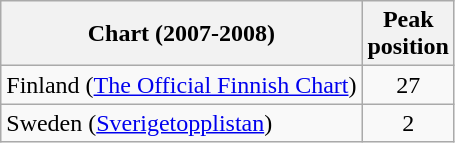<table class="wikitable">
<tr>
<th>Chart (2007-2008)</th>
<th>Peak<br>position</th>
</tr>
<tr>
<td>Finland (<a href='#'>The Official Finnish Chart</a>)</td>
<td align="center">27</td>
</tr>
<tr>
<td>Sweden (<a href='#'>Sverigetopplistan</a>)</td>
<td align="center">2</td>
</tr>
</table>
